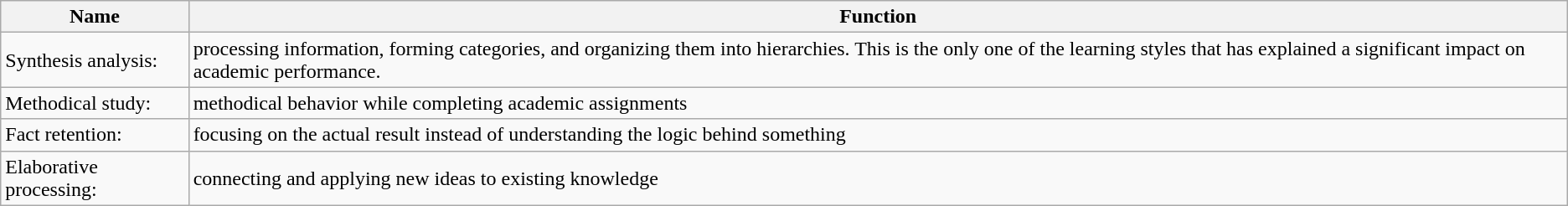<table class="wikitable">
<tr>
<th>Name</th>
<th>Function</th>
</tr>
<tr>
<td>Synthesis analysis:</td>
<td>processing information, forming categories, and organizing them into hierarchies. This is the only one of the learning styles that has explained a significant impact on academic performance.</td>
</tr>
<tr>
<td>Methodical study:</td>
<td>methodical behavior while completing academic assignments</td>
</tr>
<tr>
<td>Fact retention:</td>
<td>focusing on the actual result instead of understanding the logic behind something</td>
</tr>
<tr>
<td>Elaborative processing:</td>
<td>connecting and applying new ideas to existing knowledge</td>
</tr>
</table>
